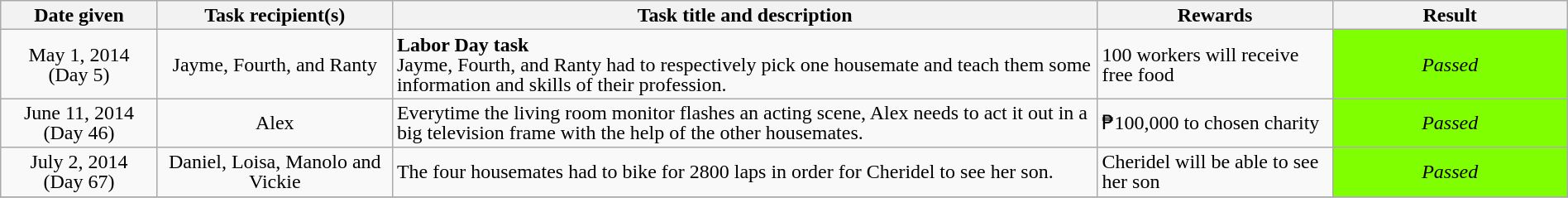<table class="wikitable" style="text-align:center; font-size:100%; line-height:16px;" width="100%">
<tr>
<th style="width: 10%;">Date given</th>
<th style="width: 15%;">Task recipient(s)</th>
<th style="width: 45%;">Task title and description</th>
<th style="width: 15%;">Rewards</th>
<th style="width: 15%;">Result</th>
</tr>
<tr>
<td>May 1, 2014<br>(Day 5)</td>
<td>Jayme, Fourth, and Ranty</td>
<td align="left"><strong>Labor Day task</strong><br>Jayme, Fourth, and Ranty had to respectively pick one housemate and teach them some information and skills of their profession.</td>
<td align="left">100 workers will receive free food</td>
<td align="center" style="background:#7FFF00;"><em>Passed</em></td>
</tr>
<tr>
<td>June 11, 2014<br>(Day 46)</td>
<td>Alex</td>
<td align="left">Everytime the living room monitor flashes an acting scene, Alex needs to act it out in a big television frame with the help of the other housemates.</td>
<td align="left">₱100,000 to chosen charity</td>
<td align="center" style="background:#7FFF00;"><em>Passed</em></td>
</tr>
<tr>
<td>July 2, 2014<br>(Day 67)</td>
<td>Daniel, Loisa, Manolo and Vickie</td>
<td align="left">The four housemates had to bike for 2800 laps in order for Cheridel to see her son.</td>
<td align="left">Cheridel will be able to see her son</td>
<td align="center" style="background:#7FFF00;"><em>Passed</em></td>
</tr>
<tr>
</tr>
</table>
